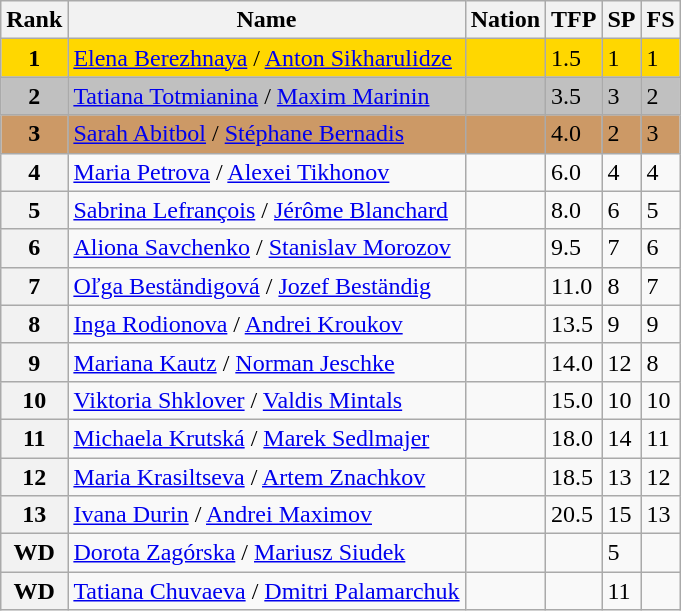<table class="wikitable">
<tr>
<th>Rank</th>
<th>Name</th>
<th>Nation</th>
<th>TFP</th>
<th>SP</th>
<th>FS</th>
</tr>
<tr bgcolor="gold">
<td align="center"><strong>1</strong></td>
<td><a href='#'>Elena Berezhnaya</a> / <a href='#'>Anton Sikharulidze</a></td>
<td></td>
<td>1.5</td>
<td>1</td>
<td>1</td>
</tr>
<tr bgcolor="silver">
<td align="center"><strong>2</strong></td>
<td><a href='#'>Tatiana Totmianina</a> / <a href='#'>Maxim Marinin</a></td>
<td></td>
<td>3.5</td>
<td>3</td>
<td>2</td>
</tr>
<tr bgcolor="cc9966">
<td align="center"><strong>3</strong></td>
<td><a href='#'>Sarah Abitbol</a> / <a href='#'>Stéphane Bernadis</a></td>
<td></td>
<td>4.0</td>
<td>2</td>
<td>3</td>
</tr>
<tr>
<th>4</th>
<td><a href='#'>Maria Petrova</a> / <a href='#'>Alexei Tikhonov</a></td>
<td></td>
<td>6.0</td>
<td>4</td>
<td>4</td>
</tr>
<tr>
<th>5</th>
<td><a href='#'>Sabrina Lefrançois</a> / <a href='#'>Jérôme Blanchard</a></td>
<td></td>
<td>8.0</td>
<td>6</td>
<td>5</td>
</tr>
<tr>
<th>6</th>
<td><a href='#'>Aliona Savchenko</a> / <a href='#'>Stanislav Morozov</a></td>
<td></td>
<td>9.5</td>
<td>7</td>
<td>6</td>
</tr>
<tr>
<th>7</th>
<td><a href='#'>Oľga Beständigová</a> / <a href='#'>Jozef Beständig</a></td>
<td></td>
<td>11.0</td>
<td>8</td>
<td>7</td>
</tr>
<tr>
<th>8</th>
<td><a href='#'>Inga Rodionova</a> / <a href='#'>Andrei Kroukov</a></td>
<td></td>
<td>13.5</td>
<td>9</td>
<td>9</td>
</tr>
<tr>
<th>9</th>
<td><a href='#'>Mariana Kautz</a> / <a href='#'>Norman Jeschke</a></td>
<td></td>
<td>14.0</td>
<td>12</td>
<td>8</td>
</tr>
<tr>
<th>10</th>
<td><a href='#'>Viktoria Shklover</a> / <a href='#'>Valdis Mintals</a></td>
<td></td>
<td>15.0</td>
<td>10</td>
<td>10</td>
</tr>
<tr>
<th>11</th>
<td><a href='#'>Michaela Krutská</a> / <a href='#'>Marek Sedlmajer</a></td>
<td></td>
<td>18.0</td>
<td>14</td>
<td>11</td>
</tr>
<tr>
<th>12</th>
<td><a href='#'>Maria Krasiltseva</a> / <a href='#'>Artem Znachkov</a></td>
<td></td>
<td>18.5</td>
<td>13</td>
<td>12</td>
</tr>
<tr>
<th>13</th>
<td><a href='#'>Ivana Durin</a> / <a href='#'>Andrei Maximov</a></td>
<td></td>
<td>20.5</td>
<td>15</td>
<td>13</td>
</tr>
<tr>
<th>WD</th>
<td><a href='#'>Dorota Zagórska</a> / <a href='#'>Mariusz Siudek</a></td>
<td></td>
<td></td>
<td>5</td>
<td></td>
</tr>
<tr>
<th>WD</th>
<td><a href='#'>Tatiana Chuvaeva</a> / <a href='#'>Dmitri Palamarchuk</a></td>
<td></td>
<td></td>
<td>11</td>
<td></td>
</tr>
</table>
